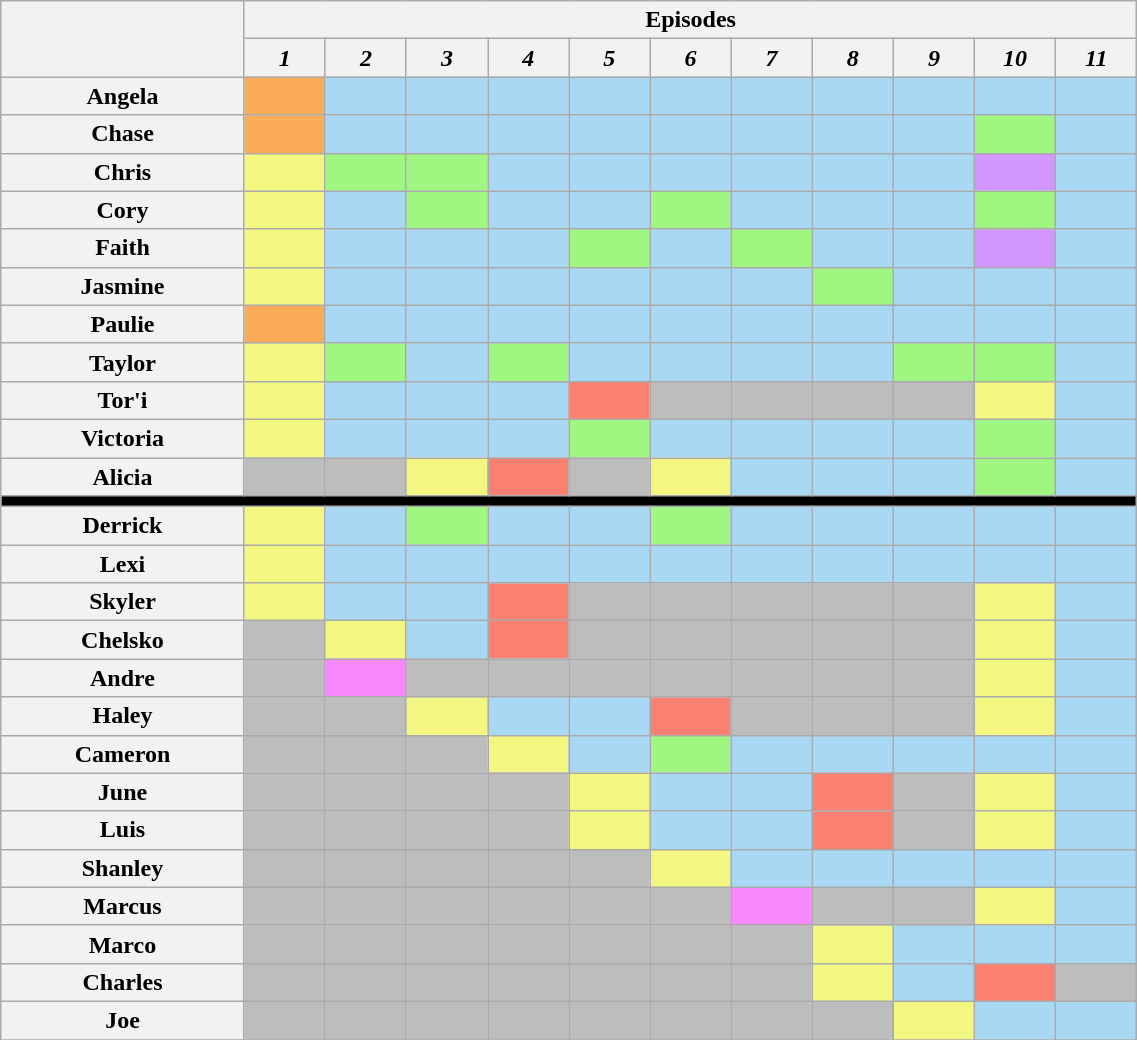<table class="wikitable" style="text-align:center; width:60%;">
<tr>
<th rowspan="2" style="width:15%;"></th>
<th colspan="12" style="text-align:center;">Episodes</th>
</tr>
<tr>
<th style="text-align:center; width:5%;"><em>1</em></th>
<th style="text-align:center; width:5%;"><em>2</em></th>
<th style="text-align:center; width:5%;"><em>3</em></th>
<th style="text-align:center; width:5%;"><em>4</em></th>
<th style="text-align:center; width:5%;"><em>5</em></th>
<th style="text-align:center; width:5%;"><em>6</em></th>
<th style="text-align:center; width:5%;"><em>7</em></th>
<th style="text-align:center; width:5%;"><em>8</em></th>
<th style="text-align:center; width:5%;"><em>9</em></th>
<th style="text-align:center; width:5%;"><em>10</em></th>
<th style="text-align:center; width:5%;"><em>11</em></th>
</tr>
<tr>
<th>Angela</th>
<td style="background:#FAAC58;"></td>
<td style="background:#A9D8F5;"></td>
<td style="background:#A9D8F5;"></td>
<td style="background:#A9D8F5;"></td>
<td style="background:#A9D8F5;"></td>
<td style="background:#A9D8F5;"></td>
<td style="background:#A9D8F5;"></td>
<td style="background:#A9D8F5;"></td>
<td style="background:#A9D8F5;"></td>
<td style="background:#A9D8F5;"></td>
<td style="background:#A9D8F5;"></td>
</tr>
<tr>
<th>Chase</th>
<td style="background:#FAAC58;"></td>
<td style="background:#A9D8F5;"></td>
<td style="background:#A9D8F5;"></td>
<td style="background:#A9D8F5;"></td>
<td style="background:#A9D8F5;"></td>
<td style="background:#A9D8F5;"></td>
<td style="background:#A9D8F5;"></td>
<td style="background:#A9D8F5;"></td>
<td style="background:#A9D8F5;"></td>
<td style="background:#9FF781;"></td>
<td style="background:#A9D8F5;"></td>
</tr>
<tr>
<th>Chris</th>
<td style="background:#F3F781;"></td>
<td style="background:#9FF781;"></td>
<td style="background:#9FF781;"></td>
<td style="background:#A9D8F5;"></td>
<td style="background:#A9D8F5;"></td>
<td style="background:#A9D8F5;"></td>
<td style="background:#A9D8F5;"></td>
<td style="background:#A9D8F5;"></td>
<td style="background:#A9D8F5;"></td>
<td style="background:#D396FE;"></td>
<td style="background:#A9D8F5;"></td>
</tr>
<tr>
<th>Cory</th>
<td style="background:#F3F781;"></td>
<td style="background:#A9D8F5;"></td>
<td style="background:#9FF781;"></td>
<td style="background:#A9D8F5;"></td>
<td style="background:#A9D8F5;"></td>
<td style="background:#9FF781;"></td>
<td style="background:#A9D8F5;"></td>
<td style="background:#A9D8F5;"></td>
<td style="background:#A9D8F5;"></td>
<td style="background:#9FF781;"></td>
<td style="background:#A9D8F5;"></td>
</tr>
<tr>
<th>Faith</th>
<td style="background:#F3F781;"></td>
<td style="background:#A9D8F5;"></td>
<td style="background:#A9D8F5;"></td>
<td style="background:#A9D8F5;"></td>
<td style="background:#9FF781;"></td>
<td style="background:#A9D8F5;"></td>
<td style="background:#9FF781;"></td>
<td style="background:#A9D8F5;"></td>
<td style="background:#A9D8F5;"></td>
<td style="background:#D396FE;"></td>
<td style="background:#A9D8F5;"></td>
</tr>
<tr>
<th>Jasmine</th>
<td style="background:#F3F781;"></td>
<td style="background:#A9D8F5;"></td>
<td style="background:#A9D8F5;"></td>
<td style="background:#A9D8F5;"></td>
<td style="background:#A9D8F5;"></td>
<td style="background:#A9D8F5;"></td>
<td style="background:#A9D8F5;"></td>
<td style="background:#9FF781;"></td>
<td style="background:#A9D8F5;"></td>
<td style="background:#A9D8F5;"></td>
<td style="background:#A9D8F5;"></td>
</tr>
<tr>
<th>Paulie</th>
<td style="background:#FAAC58;"></td>
<td style="background:#A9D8F5;"></td>
<td style="background:#A9D8F5;"></td>
<td style="background:#A9D8F5;"></td>
<td style="background:#A9D8F5;"></td>
<td style="background:#A9D8F5;"></td>
<td style="background:#A9D8F5;"></td>
<td style="background:#A9D8F5;"></td>
<td style="background:#A9D8F5;"></td>
<td style="background:#A9D8F5;"></td>
<td style="background:#A9D8F5;"></td>
</tr>
<tr>
<th>Taylor</th>
<td style="background:#F3F781;"></td>
<td style="background:#9FF781;"></td>
<td style="background:#A9D8F5;"></td>
<td style="background:#9FF781;"></td>
<td style="background:#A9D8F5;"></td>
<td style="background:#A9D8F5;"></td>
<td style="background:#A9D8F5;"></td>
<td style="background:#A9D8F5;"></td>
<td style="background:#9FF781;"></td>
<td style="background:#9FF781;"></td>
<td style="background:#A9D8F5;"></td>
</tr>
<tr>
<th>Tor'i</th>
<td style="background:#F3F781;"></td>
<td style="background:#A9D8F5;"></td>
<td style="background:#A9D8F5;"></td>
<td style="background:#A9D8F5;"></td>
<td style="background:#FA8072;"></td>
<td style="background:#BDBDBD;"></td>
<td style="background:#BDBDBD;"></td>
<td style="background:#BDBDBD;"></td>
<td style="background:#BDBDBD;"></td>
<td style="background:#F3F781;"></td>
<td style="background:#A9D8F5;"></td>
</tr>
<tr>
<th>Victoria</th>
<td style="background:#F3F781;"></td>
<td style="background:#A9D8F5;"></td>
<td style="background:#A9D8F5;"></td>
<td style="background:#A9D8F5;"></td>
<td style="background:#9FF781;"></td>
<td style="background:#A9D8F5;"></td>
<td style="background:#A9D8F5;"></td>
<td style="background:#A9D8F5;"></td>
<td style="background:#A9D8F5;"></td>
<td style="background:#9FF781;"></td>
<td style="background:#A9D8F5;"></td>
</tr>
<tr>
<th>Alicia</th>
<td style="background:#BDBDBD;"></td>
<td style="background:#BDBDBD;"></td>
<td style="background:#F3F781;"></td>
<td style="background:#FA8072;"></td>
<td style="background:#BDBDBD;"></td>
<td style="background:#F3F781;"></td>
<td style="background:#A9D8F5;"></td>
<td style="background:#A9D8F5;"></td>
<td style="background:#A9D8F5;"></td>
<td style="background:#9FF781;"></td>
<td style="background:#A9D8F5;"></td>
</tr>
<tr>
<th style="background:#000;" colspan="13"></th>
</tr>
<tr>
<th>Derrick</th>
<td style="background:#F3F781;"></td>
<td style="background:#A9D8F5;"></td>
<td style="background:#9FF781;"></td>
<td style="background:#A9D8F5;"></td>
<td style="background:#A9D8F5;"></td>
<td style="background:#9FF781;"></td>
<td style="background:#A9D8F5;"></td>
<td style="background:#A9D8F5;"></td>
<td style="background:#A9D8F5;"></td>
<td style="background:#A9D8F5;"></td>
<td style="background:#A9D8F5;"></td>
</tr>
<tr>
<th>Lexi</th>
<td style="background:#F3F781;"></td>
<td style="background:#A9D8F5;"></td>
<td style="background:#A9D8F5;"></td>
<td style="background:#A9D8F5;"></td>
<td style="background:#A9D8F5;"></td>
<td style="background:#A9D8F5;"></td>
<td style="background:#A9D8F5;"></td>
<td style="background:#A9D8F5;"></td>
<td style="background:#A9D8F5;"></td>
<td style="background:#A9D8F5;"></td>
<td style="background:#A9D8F5;"></td>
</tr>
<tr>
<th>Skyler</th>
<td style="background:#F3F781;"></td>
<td style="background:#A9D8F5;"></td>
<td style="background:#A9D8F5;"></td>
<td style="background:#FA8072;"></td>
<td style="background:#BDBDBD;"></td>
<td style="background:#BDBDBD;"></td>
<td style="background:#BDBDBD;"></td>
<td style="background:#BDBDBD;"></td>
<td style="background:#BDBDBD;"></td>
<td style="background:#F3F781;"></td>
<td style="background:#A9D8F5;"></td>
</tr>
<tr>
<th>Chelsko</th>
<td style="background:#BDBDBD;"></td>
<td style="background:#F3F781;"></td>
<td style="background:#A9D8F5;"></td>
<td style="background:#FA8072;"></td>
<td style="background:#BDBDBD;"></td>
<td style="background:#BDBDBD;"></td>
<td style="background:#BDBDBD;"></td>
<td style="background:#BDBDBD;"></td>
<td style="background:#BDBDBD;"></td>
<td style="background:#F3F781;"></td>
<td style="background:#A9D8F5;"></td>
</tr>
<tr>
<th>Andre</th>
<td style="background:#BDBDBD;"></td>
<td style="background:#F888FD;"></td>
<td style="background:#BDBDBD;"></td>
<td style="background:#BDBDBD;"></td>
<td style="background:#BDBDBD;"></td>
<td style="background:#BDBDBD;"></td>
<td style="background:#BDBDBD;"></td>
<td style="background:#BDBDBD;"></td>
<td style="background:#BDBDBD;"></td>
<td style="background:#F3F781;"></td>
<td style="background:#A9D8F5;"></td>
</tr>
<tr>
<th>Haley</th>
<td style="background:#BDBDBD;"></td>
<td style="background:#BDBDBD;"></td>
<td style="background:#F3F781;"></td>
<td style="background:#A9D8F5;"></td>
<td style="background:#A9D8F5;"></td>
<td style="background:#FA8072;"></td>
<td style="background:#BDBDBD;"></td>
<td style="background:#BDBDBD;"></td>
<td style="background:#BDBDBD;"></td>
<td style="background:#F3F781;"></td>
<td style="background:#A9D8F5;"></td>
</tr>
<tr>
<th>Cameron</th>
<td style="background:#BDBDBD;"></td>
<td style="background:#BDBDBD;"></td>
<td style="background:#BDBDBD;"></td>
<td style="background:#F3F781;"></td>
<td style="background:#A9D8F5;"></td>
<td style="background:#9FF781;"></td>
<td style="background:#A9D8F5;"></td>
<td style="background:#A9D8F5;"></td>
<td style="background:#A9D8F5;"></td>
<td style="background:#A9D8F5;"></td>
<td style="background:#A9D8F5;"></td>
</tr>
<tr>
<th>June</th>
<td style="background:#BDBDBD;"></td>
<td style="background:#BDBDBD;"></td>
<td style="background:#BDBDBD;"></td>
<td style="background:#BDBDBD;"></td>
<td style="background:#F3F781;"></td>
<td style="background:#A9D8F5;"></td>
<td style="background:#A9D8F5;"></td>
<td style="background:#FA8072;"></td>
<td style="background:#BDBDBD;"></td>
<td style="background:#F3F781;"></td>
<td style="background:#A9D8F5;"></td>
</tr>
<tr>
<th>Luis</th>
<td style="background:#BDBDBD;"></td>
<td style="background:#BDBDBD;"></td>
<td style="background:#BDBDBD;"></td>
<td style="background:#BDBDBD;"></td>
<td style="background:#F3F781;"></td>
<td style="background:#A9D8F5;"></td>
<td style="background:#A9D8F5;"></td>
<td style="background:#FA8072;"></td>
<td style="background:#BDBDBD;"></td>
<td style="background:#F3F781;"></td>
<td style="background:#A9D8F5;"></td>
</tr>
<tr>
<th>Shanley</th>
<td style="background:#BDBDBD;"></td>
<td style="background:#BDBDBD;"></td>
<td style="background:#BDBDBD;"></td>
<td style="background:#BDBDBD;"></td>
<td style="background:#BDBDBD;"></td>
<td style="background:#F3F781;"></td>
<td style="background:#A9D8F5;"></td>
<td style="background:#A9D8F5;"></td>
<td style="background:#A9D8F5;"></td>
<td style="background:#A9D8F5;"></td>
<td style="background:#A9D8F5;"></td>
</tr>
<tr>
<th>Marcus</th>
<td style="background:#BDBDBD;"></td>
<td style="background:#BDBDBD;"></td>
<td style="background:#BDBDBD;"></td>
<td style="background:#BDBDBD;"></td>
<td style="background:#BDBDBD;"></td>
<td style="background:#BDBDBD;"></td>
<td style="background:#F888FD;"></td>
<td style="background:#BDBDBD;"></td>
<td style="background:#BDBDBD;"></td>
<td style="background:#F3F781;"></td>
<td style="background:#A9D8F5;"></td>
</tr>
<tr>
<th>Marco</th>
<td style="background:#BDBDBD;"></td>
<td style="background:#BDBDBD;"></td>
<td style="background:#BDBDBD;"></td>
<td style="background:#BDBDBD;"></td>
<td style="background:#BDBDBD;"></td>
<td style="background:#BDBDBD;"></td>
<td style="background:#BDBDBD;"></td>
<td style="background:#F3F781;"></td>
<td style="background:#A9D8F5;"></td>
<td style="background:#A9D8F5;"></td>
<td style="background:#A9D8F5;"></td>
</tr>
<tr>
<th>Charles</th>
<td style="background:#BDBDBD;"></td>
<td style="background:#BDBDBD;"></td>
<td style="background:#BDBDBD;"></td>
<td style="background:#BDBDBD;"></td>
<td style="background:#BDBDBD;"></td>
<td style="background:#BDBDBD;"></td>
<td style="background:#BDBDBD;"></td>
<td style="background:#F3F781;"></td>
<td style="background:#A9D8F5;"></td>
<td style="background:#FA8072;"></td>
<td style="background:#BDBDBD;"></td>
</tr>
<tr>
<th>Joe</th>
<td style="background:#BDBDBD;"></td>
<td style="background:#BDBDBD;"></td>
<td style="background:#BDBDBD;"></td>
<td style="background:#BDBDBD;"></td>
<td style="background:#BDBDBD;"></td>
<td style="background:#BDBDBD;"></td>
<td style="background:#BDBDBD;"></td>
<td style="background:#BDBDBD;"></td>
<td style="background:#F3F781;"></td>
<td style="background:#A9D8F5;"></td>
<td style="background:#A9D8F5;"></td>
</tr>
<tr>
</tr>
</table>
